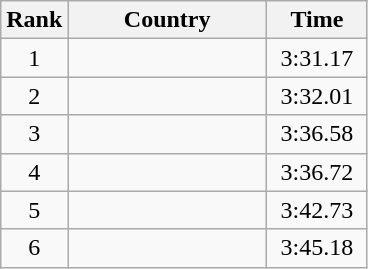<table class="wikitable" style="text-align:center">
<tr>
<th>Rank</th>
<th width=125>Country</th>
<th width=60>Time</th>
</tr>
<tr>
<td>1</td>
<td style="text-align:left"></td>
<td>3:31.17</td>
</tr>
<tr>
<td>2</td>
<td style="text-align:left"></td>
<td>3:32.01</td>
</tr>
<tr>
<td>3</td>
<td style="text-align:left"></td>
<td>3:36.58</td>
</tr>
<tr>
<td>4</td>
<td style="text-align:left"></td>
<td>3:36.72</td>
</tr>
<tr>
<td>5</td>
<td style="text-align:left"></td>
<td>3:42.73</td>
</tr>
<tr>
<td>6</td>
<td style="text-align:left"></td>
<td>3:45.18</td>
</tr>
</table>
